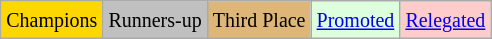<table class="wikitable">
<tr>
<td bgcolor=gold><small>Champions</small></td>
<td bgcolor=silver><small>Runners-up</small></td>
<td bgcolor=#deb678><small>Third Place</small></td>
<td bgcolor="#DDFFDD"><small><a href='#'>Promoted</a></small></td>
<td bgcolor="#FFCCCC"><small><a href='#'>Relegated</a></small></td>
</tr>
</table>
